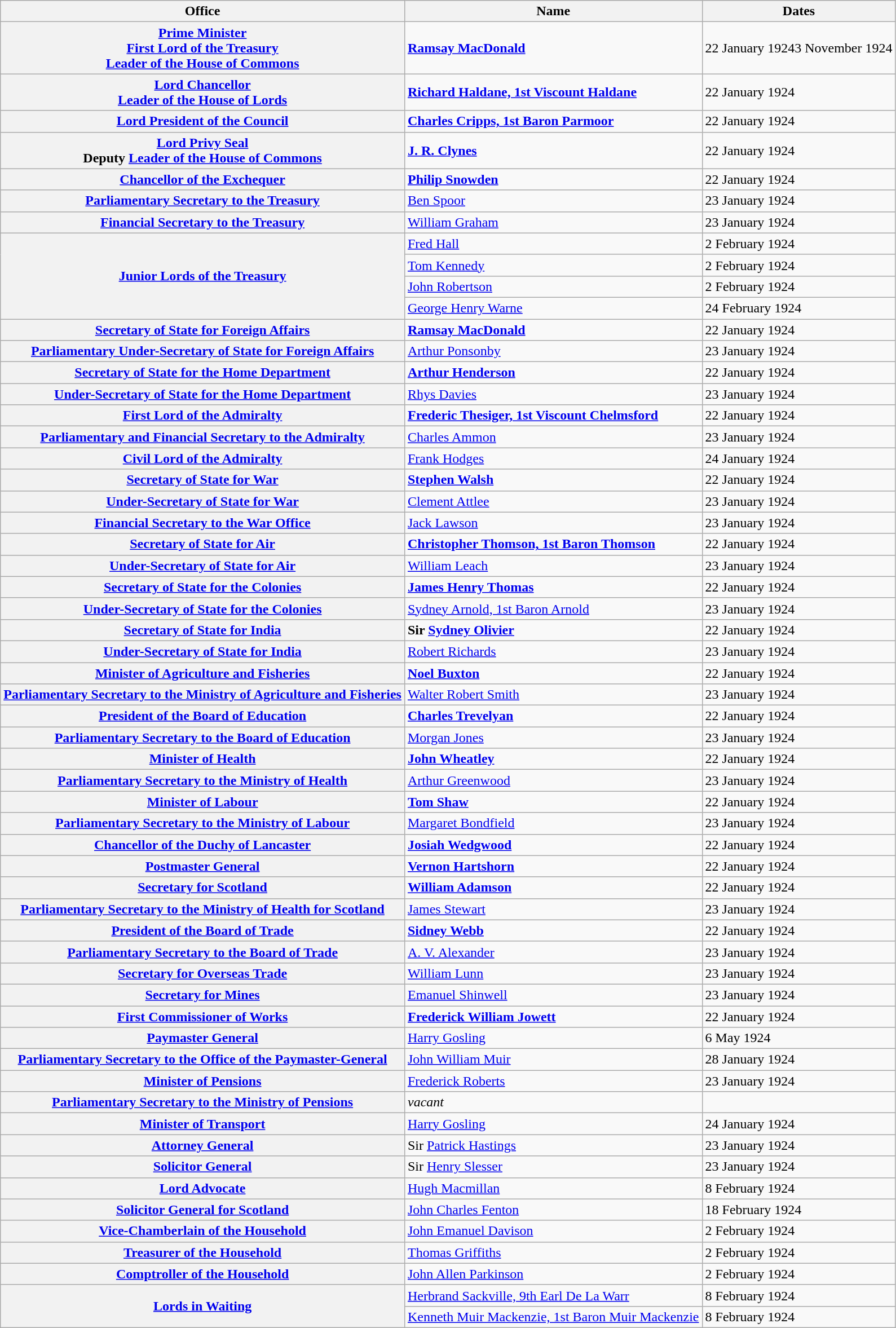<table class="wikitable plainrowheaders">
<tr>
<th>Office</th>
<th>Name</th>
<th>Dates</th>
</tr>
<tr>
<th scope=row><a href='#'>Prime Minister</a><br><a href='#'>First Lord of the Treasury</a><br><a href='#'>Leader of the House of Commons</a></th>
<td><strong><a href='#'>Ramsay MacDonald</a></strong></td>
<td>22 January 19243 November 1924</td>
</tr>
<tr>
<th scope=row><a href='#'>Lord Chancellor</a><br><a href='#'>Leader of the House of Lords</a></th>
<td><strong><a href='#'>Richard Haldane, 1st Viscount Haldane</a></strong></td>
<td>22 January 1924</td>
</tr>
<tr>
<th scope=row><a href='#'>Lord President of the Council</a></th>
<td><strong><a href='#'>Charles Cripps, 1st Baron Parmoor</a></strong></td>
<td>22 January 1924</td>
</tr>
<tr c>
<th scope=row><a href='#'>Lord Privy Seal</a><br>Deputy <a href='#'>Leader of the House of Commons</a></th>
<td><strong><a href='#'>J. R. Clynes</a></strong></td>
<td>22 January 1924</td>
</tr>
<tr>
<th scope=row><a href='#'>Chancellor of the Exchequer</a></th>
<td><strong><a href='#'>Philip Snowden</a></strong></td>
<td>22 January 1924</td>
</tr>
<tr>
<th scope=row><a href='#'>Parliamentary Secretary to the Treasury</a></th>
<td><a href='#'>Ben Spoor</a></td>
<td>23 January 1924</td>
</tr>
<tr>
<th scope=row><a href='#'>Financial Secretary to the Treasury</a></th>
<td><a href='#'>William Graham</a></td>
<td>23 January 1924</td>
</tr>
<tr>
<th scope=row rowspan=4><a href='#'>Junior Lords of the Treasury</a></th>
<td><a href='#'>Fred Hall</a></td>
<td>2 February 1924</td>
</tr>
<tr>
<td><a href='#'>Tom Kennedy</a></td>
<td>2 February 1924</td>
</tr>
<tr>
<td><a href='#'>John Robertson</a></td>
<td>2 February 1924</td>
</tr>
<tr>
<td><a href='#'>George Henry Warne</a></td>
<td>24 February 1924</td>
</tr>
<tr>
<th scope=row><a href='#'>Secretary of State for Foreign Affairs</a></th>
<td><strong><a href='#'>Ramsay MacDonald</a></strong></td>
<td>22 January 1924</td>
</tr>
<tr>
<th scope=row><a href='#'>Parliamentary Under-Secretary of State for Foreign Affairs</a></th>
<td><a href='#'>Arthur Ponsonby</a></td>
<td>23 January 1924</td>
</tr>
<tr>
<th scope=row><a href='#'>Secretary of State for the Home Department</a></th>
<td><strong><a href='#'>Arthur Henderson</a></strong></td>
<td>22 January 1924</td>
</tr>
<tr>
<th scope=row><a href='#'>Under-Secretary of State for the Home Department</a></th>
<td><a href='#'>Rhys Davies</a></td>
<td>23 January 1924</td>
</tr>
<tr>
<th scope=row><a href='#'>First Lord of the Admiralty</a></th>
<td><strong><a href='#'>Frederic Thesiger, 1st Viscount Chelmsford</a></strong></td>
<td>22 January 1924</td>
</tr>
<tr>
<th scope=row><a href='#'>Parliamentary and Financial Secretary to the Admiralty</a></th>
<td><a href='#'>Charles Ammon</a></td>
<td>23 January 1924</td>
</tr>
<tr>
<th scope=row><a href='#'>Civil Lord of the Admiralty</a></th>
<td><a href='#'>Frank Hodges</a></td>
<td>24 January 1924</td>
</tr>
<tr>
<th scope=row><a href='#'>Secretary of State for War</a></th>
<td><strong><a href='#'>Stephen Walsh</a></strong></td>
<td>22 January 1924</td>
</tr>
<tr>
<th scope=row><a href='#'>Under-Secretary of State for War</a></th>
<td><a href='#'>Clement Attlee</a></td>
<td>23 January 1924</td>
</tr>
<tr>
<th scope=row><a href='#'>Financial Secretary to the War Office</a></th>
<td><a href='#'>Jack Lawson</a></td>
<td>23 January 1924</td>
</tr>
<tr>
<th scope=row><a href='#'>Secretary of State for Air</a></th>
<td><strong><a href='#'>Christopher Thomson, 1st Baron Thomson</a></strong></td>
<td>22 January 1924</td>
</tr>
<tr>
<th scope=row><a href='#'>Under-Secretary of State for Air</a></th>
<td><a href='#'>William Leach</a></td>
<td>23 January 1924</td>
</tr>
<tr>
<th scope=row><a href='#'>Secretary of State for the Colonies</a></th>
<td><strong><a href='#'>James Henry Thomas</a></strong></td>
<td>22 January 1924</td>
</tr>
<tr>
<th scope=row><a href='#'>Under-Secretary of State for the Colonies</a></th>
<td><a href='#'>Sydney Arnold, 1st Baron Arnold</a></td>
<td>23 January 1924</td>
</tr>
<tr>
<th scope=row><a href='#'>Secretary of State for India</a></th>
<td><strong>Sir <a href='#'>Sydney Olivier</a></strong></td>
<td>22 January 1924</td>
</tr>
<tr>
<th scope=row><a href='#'>Under-Secretary of State for India</a></th>
<td><a href='#'>Robert Richards</a></td>
<td>23 January 1924</td>
</tr>
<tr>
<th scope=row><a href='#'>Minister of Agriculture and Fisheries</a></th>
<td><strong><a href='#'>Noel Buxton</a></strong></td>
<td>22 January 1924</td>
</tr>
<tr>
<th scope=row><a href='#'>Parliamentary Secretary to the Ministry of Agriculture and Fisheries</a></th>
<td><a href='#'>Walter Robert Smith</a></td>
<td>23 January 1924</td>
</tr>
<tr>
<th scope=row><a href='#'>President of the Board of Education</a></th>
<td><strong><a href='#'>Charles Trevelyan</a></strong></td>
<td>22 January 1924</td>
</tr>
<tr>
<th scope=row><a href='#'>Parliamentary Secretary to the Board of Education</a></th>
<td><a href='#'>Morgan Jones</a></td>
<td>23 January 1924</td>
</tr>
<tr>
<th scope=row><a href='#'>Minister of Health</a></th>
<td><strong><a href='#'>John Wheatley</a></strong></td>
<td>22 January 1924</td>
</tr>
<tr>
<th scope=row><a href='#'>Parliamentary Secretary to the Ministry of Health</a></th>
<td><a href='#'>Arthur Greenwood</a></td>
<td>23 January 1924</td>
</tr>
<tr>
<th scope=row><a href='#'>Minister of Labour</a></th>
<td><strong><a href='#'>Tom Shaw</a></strong></td>
<td>22 January 1924</td>
</tr>
<tr>
<th scope=row><a href='#'>Parliamentary Secretary to the Ministry of Labour</a></th>
<td><a href='#'>Margaret Bondfield</a></td>
<td>23 January 1924</td>
</tr>
<tr>
<th scope=row><a href='#'>Chancellor of the Duchy of Lancaster</a></th>
<td><strong><a href='#'>Josiah Wedgwood</a></strong></td>
<td>22 January 1924</td>
</tr>
<tr>
<th scope=row><a href='#'>Postmaster General</a></th>
<td><strong><a href='#'>Vernon Hartshorn</a></strong></td>
<td>22 January 1924</td>
</tr>
<tr>
<th scope=row><a href='#'>Secretary for Scotland</a></th>
<td><strong><a href='#'>William Adamson</a></strong></td>
<td>22 January 1924</td>
</tr>
<tr>
<th scope=row><a href='#'>Parliamentary Secretary to the Ministry of Health for Scotland</a></th>
<td><a href='#'>James Stewart</a></td>
<td>23 January 1924</td>
</tr>
<tr>
<th scope=row><a href='#'>President of the Board of Trade</a></th>
<td><strong><a href='#'>Sidney Webb</a></strong></td>
<td>22 January 1924</td>
</tr>
<tr>
<th scope=row><a href='#'>Parliamentary Secretary to the Board of Trade</a></th>
<td><a href='#'>A. V. Alexander</a></td>
<td>23 January 1924</td>
</tr>
<tr>
<th scope=row><a href='#'>Secretary for Overseas Trade</a></th>
<td><a href='#'>William Lunn</a></td>
<td>23 January 1924</td>
</tr>
<tr>
<th scope=row><a href='#'>Secretary for Mines</a></th>
<td><a href='#'>Emanuel Shinwell</a></td>
<td>23 January 1924</td>
</tr>
<tr>
<th scope=row><a href='#'>First Commissioner of Works</a></th>
<td><strong><a href='#'>Frederick William Jowett</a></strong></td>
<td>22 January 1924</td>
</tr>
<tr>
<th scope=row><a href='#'>Paymaster General</a></th>
<td><a href='#'>Harry Gosling</a></td>
<td>6 May 1924</td>
</tr>
<tr>
<th scope=row><a href='#'>Parliamentary Secretary to the Office of the Paymaster-General</a></th>
<td><a href='#'>John William Muir</a></td>
<td>28 January 1924</td>
</tr>
<tr>
<th scope=row><a href='#'>Minister of Pensions</a></th>
<td><a href='#'>Frederick Roberts</a></td>
<td>23 January 1924</td>
</tr>
<tr>
<th scope=row><a href='#'>Parliamentary Secretary to the Ministry of Pensions</a></th>
<td><em>vacant</em></td>
<td></td>
</tr>
<tr>
<th scope=row><a href='#'>Minister of Transport</a></th>
<td><a href='#'>Harry Gosling</a></td>
<td>24 January 1924</td>
</tr>
<tr>
<th scope=row><a href='#'>Attorney General</a></th>
<td>Sir <a href='#'>Patrick Hastings</a></td>
<td>23 January 1924</td>
</tr>
<tr>
<th scope=row><a href='#'>Solicitor General</a></th>
<td>Sir <a href='#'>Henry Slesser</a></td>
<td>23 January 1924</td>
</tr>
<tr>
<th scope=row><a href='#'>Lord Advocate</a></th>
<td><a href='#'>Hugh Macmillan</a></td>
<td>8 February 1924</td>
</tr>
<tr>
<th scope=row><a href='#'>Solicitor General for Scotland</a></th>
<td><a href='#'>John Charles Fenton</a></td>
<td>18 February 1924</td>
</tr>
<tr>
<th scope=row><a href='#'>Vice-Chamberlain of the Household</a></th>
<td><a href='#'>John Emanuel Davison</a></td>
<td>2 February 1924</td>
</tr>
<tr>
<th scope=row><a href='#'>Treasurer of the Household</a></th>
<td><a href='#'>Thomas Griffiths</a></td>
<td>2 February 1924</td>
</tr>
<tr>
<th scope=row><a href='#'>Comptroller of the Household</a></th>
<td><a href='#'>John Allen Parkinson</a></td>
<td>2 February 1924</td>
</tr>
<tr>
<th scope=row rowspan=2><a href='#'>Lords in Waiting</a></th>
<td><a href='#'>Herbrand Sackville, 9th Earl De La Warr</a></td>
<td>8 February 1924</td>
</tr>
<tr>
<td><a href='#'>Kenneth Muir Mackenzie, 1st Baron Muir Mackenzie</a></td>
<td>8 February 1924</td>
</tr>
</table>
